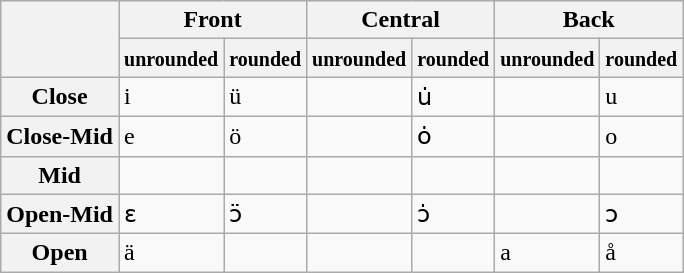<table class="wikitable">
<tr>
<th rowspan="2"></th>
<th colspan="2">Front</th>
<th colspan="2">Central</th>
<th colspan="2">Back</th>
</tr>
<tr>
<th><small>unrounded</small></th>
<th><small>rounded</small></th>
<th><small>unrounded</small></th>
<th><small>rounded</small></th>
<th><small>unrounded</small></th>
<th><small>rounded</small></th>
</tr>
<tr>
<th>Close</th>
<td>i</td>
<td>ü</td>
<td></td>
<td>u̇</td>
<td></td>
<td>u</td>
</tr>
<tr>
<th>Close-Mid</th>
<td>e</td>
<td>ö</td>
<td></td>
<td>ȯ</td>
<td></td>
<td>o</td>
</tr>
<tr>
<th>Mid</th>
<td></td>
<td></td>
<td></td>
<td></td>
<td></td>
<td></td>
</tr>
<tr>
<th>Open-Mid</th>
<td>ɛ</td>
<td>ɔ̈</td>
<td></td>
<td>ɔ̇</td>
<td></td>
<td>ɔ</td>
</tr>
<tr>
<th>Open</th>
<td>ä</td>
<td></td>
<td></td>
<td></td>
<td>a</td>
<td>å</td>
</tr>
</table>
